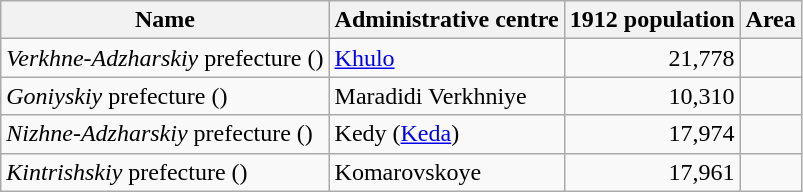<table class="wikitable sortable">
<tr>
<th>Name</th>
<th>Administrative centre</th>
<th>1912 population</th>
<th>Area</th>
</tr>
<tr>
<td><em>Verkhne-Adzharskiy</em> prefecture ()</td>
<td><a href='#'>Khulo</a></td>
<td align="right">21,778</td>
<td></td>
</tr>
<tr>
<td><em>Goniyskiy</em> prefecture ()</td>
<td>Maradidi Verkhniye</td>
<td align="right">10,310</td>
<td></td>
</tr>
<tr>
<td><em>Nizhne-Adzharskiy</em> prefecture ()</td>
<td>Kedy (<a href='#'>Keda</a>)</td>
<td align="right">17,974</td>
<td></td>
</tr>
<tr>
<td><em>Kintrishskiy</em> prefecture ()</td>
<td>Komarovskoye</td>
<td align="right">17,961</td>
<td></td>
</tr>
</table>
